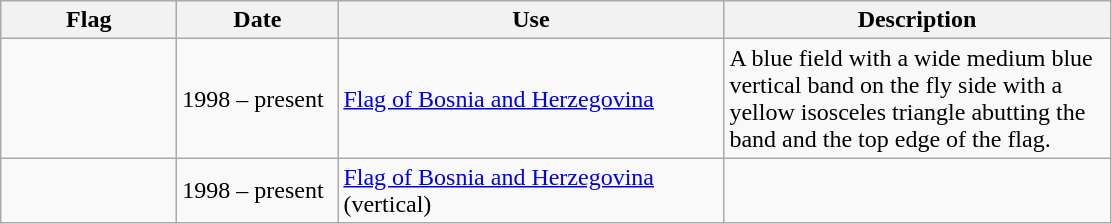<table class="wikitable">
<tr>
<th style="width:110px;">Flag</th>
<th style="width:100px;">Date</th>
<th style="width:250px;">Use</th>
<th style="width:250px;">Description</th>
</tr>
<tr>
<td></td>
<td>1998 – present</td>
<td><a href='#'>Flag of Bosnia and Herzegovina</a></td>
<td>A blue field with a wide medium blue vertical band on the fly side with a yellow isosceles triangle abutting the band and the top edge of the flag.</td>
</tr>
<tr>
<td></td>
<td>1998 – present</td>
<td><a href='#'>Flag of Bosnia and Herzegovina</a> (vertical)</td>
<td></td>
</tr>
</table>
